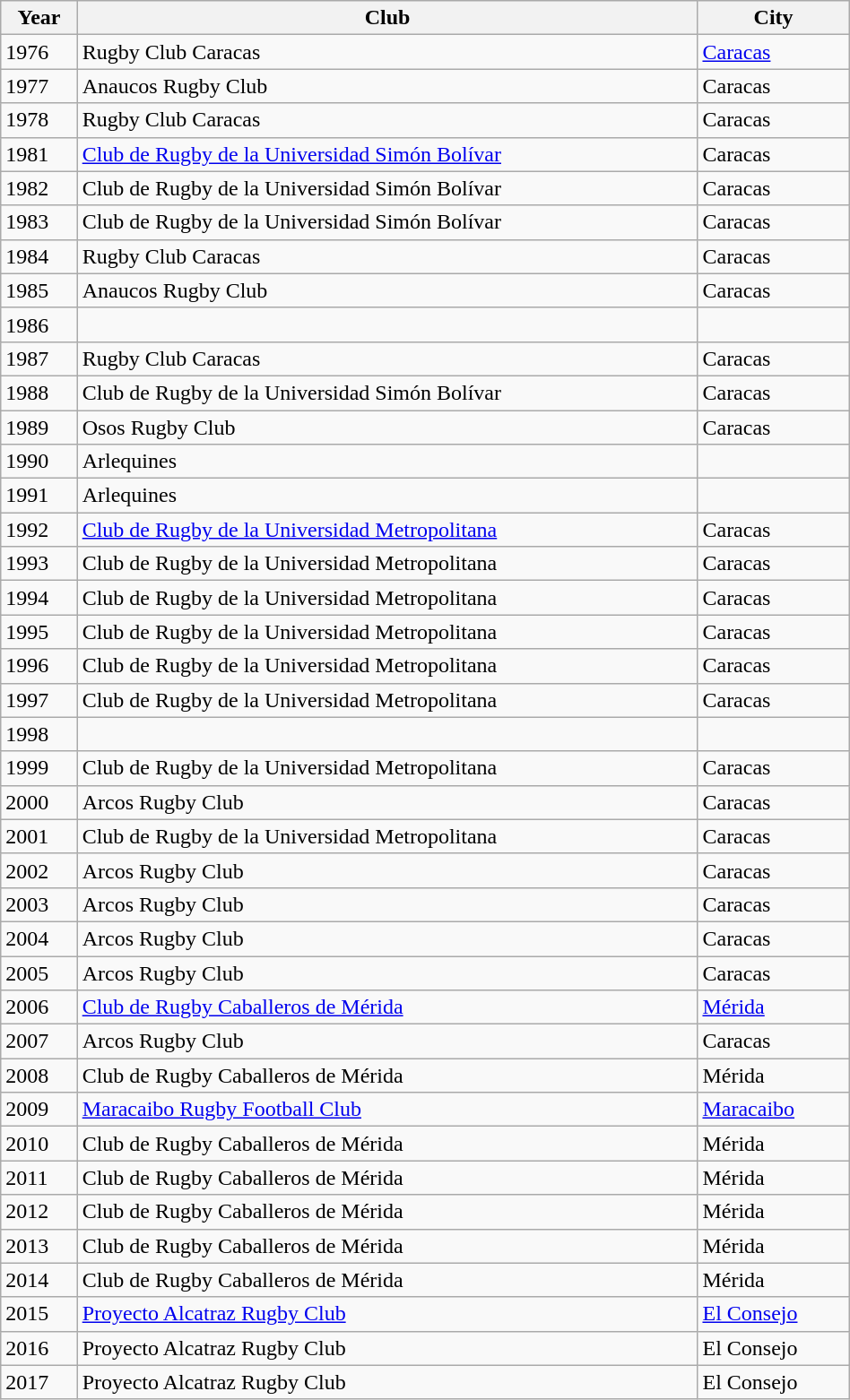<table class="wikitable" width=50%>
<tr>
<th><strong>Year</strong></th>
<th><strong>Club</strong></th>
<th><strong>City</strong></th>
</tr>
<tr>
<td>1976</td>
<td>Rugby Club Caracas</td>
<td><a href='#'>Caracas</a></td>
</tr>
<tr>
<td>1977</td>
<td>Anaucos Rugby Club</td>
<td>Caracas</td>
</tr>
<tr>
<td>1978</td>
<td>Rugby Club Caracas</td>
<td>Caracas</td>
</tr>
<tr>
<td>1981</td>
<td><a href='#'>Club de Rugby de la Universidad Simón Bolívar</a></td>
<td>Caracas</td>
</tr>
<tr>
<td>1982</td>
<td>Club de Rugby de la Universidad Simón Bolívar</td>
<td>Caracas</td>
</tr>
<tr>
<td>1983</td>
<td>Club de Rugby de la Universidad Simón Bolívar</td>
<td>Caracas</td>
</tr>
<tr>
<td>1984</td>
<td>Rugby Club Caracas</td>
<td>Caracas</td>
</tr>
<tr>
<td>1985</td>
<td>Anaucos Rugby Club</td>
<td>Caracas</td>
</tr>
<tr>
<td>1986</td>
<td></td>
<td></td>
</tr>
<tr>
<td>1987</td>
<td>Rugby Club Caracas</td>
<td>Caracas</td>
</tr>
<tr>
<td>1988</td>
<td>Club de Rugby de la Universidad Simón Bolívar</td>
<td>Caracas</td>
</tr>
<tr>
<td>1989</td>
<td>Osos Rugby Club</td>
<td>Caracas</td>
</tr>
<tr>
<td>1990</td>
<td>Arlequines</td>
<td></td>
</tr>
<tr>
<td>1991</td>
<td>Arlequines</td>
<td></td>
</tr>
<tr>
<td>1992</td>
<td><a href='#'>Club de Rugby de la Universidad Metropolitana</a></td>
<td>Caracas</td>
</tr>
<tr>
<td>1993</td>
<td>Club de Rugby de la Universidad Metropolitana</td>
<td>Caracas</td>
</tr>
<tr>
<td>1994</td>
<td>Club de Rugby de la Universidad Metropolitana</td>
<td>Caracas</td>
</tr>
<tr>
<td>1995</td>
<td>Club de Rugby de la Universidad Metropolitana</td>
<td>Caracas</td>
</tr>
<tr>
<td>1996</td>
<td>Club de Rugby de la Universidad Metropolitana</td>
<td>Caracas</td>
</tr>
<tr>
<td>1997</td>
<td>Club de Rugby de la Universidad Metropolitana</td>
<td>Caracas</td>
</tr>
<tr>
<td>1998</td>
<td></td>
<td></td>
</tr>
<tr>
<td>1999</td>
<td>Club de Rugby de la Universidad Metropolitana</td>
<td>Caracas</td>
</tr>
<tr>
<td>2000</td>
<td>Arcos Rugby Club</td>
<td>Caracas</td>
</tr>
<tr>
<td>2001</td>
<td>Club de Rugby de la Universidad Metropolitana</td>
<td>Caracas</td>
</tr>
<tr>
<td>2002</td>
<td>Arcos Rugby Club</td>
<td>Caracas</td>
</tr>
<tr>
<td>2003</td>
<td>Arcos Rugby Club</td>
<td>Caracas</td>
</tr>
<tr>
<td>2004</td>
<td>Arcos Rugby Club</td>
<td>Caracas</td>
</tr>
<tr>
<td>2005</td>
<td>Arcos Rugby Club</td>
<td>Caracas</td>
</tr>
<tr>
<td>2006</td>
<td><a href='#'>Club de Rugby Caballeros de Mérida</a></td>
<td><a href='#'>Mérida</a></td>
</tr>
<tr>
<td>2007</td>
<td>Arcos Rugby Club</td>
<td>Caracas</td>
</tr>
<tr>
<td>2008</td>
<td>Club de Rugby Caballeros de Mérida</td>
<td>Mérida</td>
</tr>
<tr>
<td>2009</td>
<td><a href='#'>Maracaibo Rugby Football Club</a></td>
<td><a href='#'>Maracaibo</a></td>
</tr>
<tr>
<td>2010</td>
<td>Club de Rugby Caballeros de Mérida</td>
<td>Mérida</td>
</tr>
<tr>
<td>2011</td>
<td>Club de Rugby Caballeros de Mérida</td>
<td>Mérida</td>
</tr>
<tr>
<td>2012</td>
<td>Club de Rugby Caballeros de Mérida</td>
<td>Mérida</td>
</tr>
<tr>
<td>2013</td>
<td>Club de Rugby Caballeros de Mérida</td>
<td>Mérida</td>
</tr>
<tr>
<td>2014</td>
<td>Club de Rugby Caballeros de Mérida</td>
<td>Mérida</td>
</tr>
<tr>
<td>2015</td>
<td><a href='#'>Proyecto Alcatraz Rugby Club</a></td>
<td><a href='#'>El Consejo</a></td>
</tr>
<tr>
<td>2016</td>
<td>Proyecto Alcatraz Rugby Club</td>
<td>El Consejo</td>
</tr>
<tr>
<td>2017</td>
<td>Proyecto Alcatraz Rugby Club</td>
<td>El Consejo</td>
</tr>
</table>
